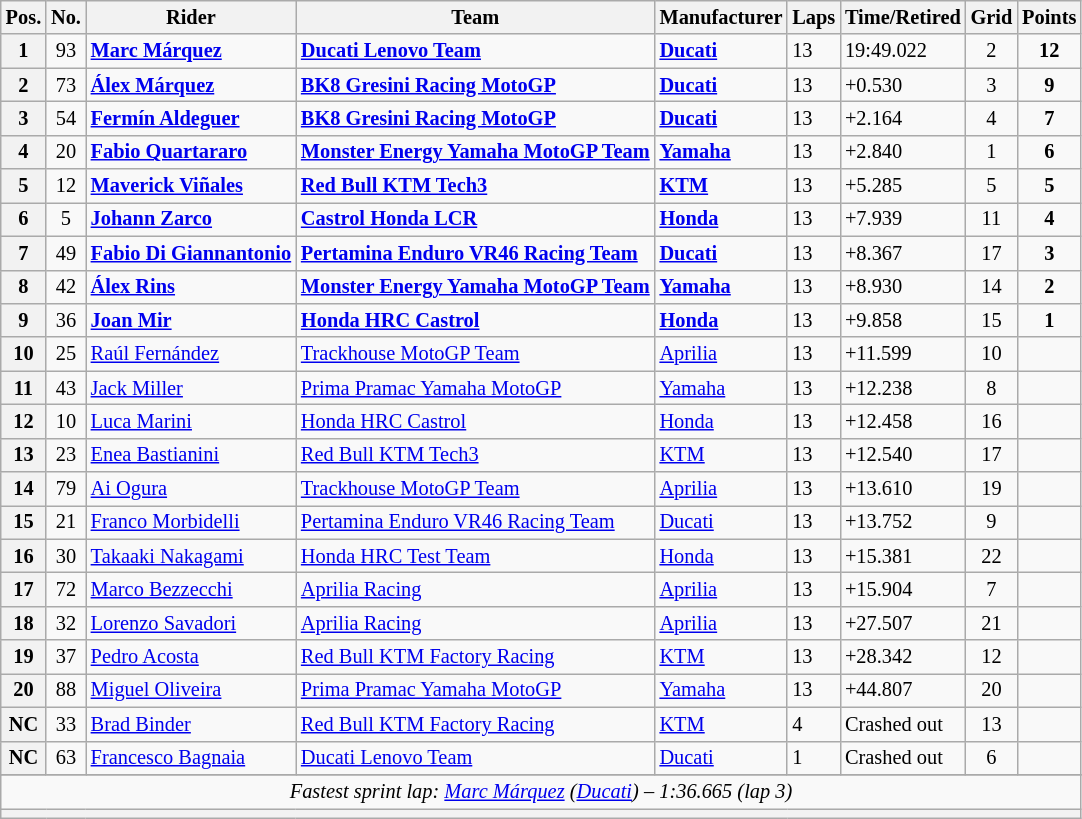<table class="wikitable sortable" style="font-size: 85%;">
<tr>
<th>Pos.</th>
<th>No.</th>
<th>Rider</th>
<th>Team</th>
<th>Manufacturer</th>
<th>Laps</th>
<th>Time/Retired</th>
<th>Grid</th>
<th>Points</th>
</tr>
<tr>
<th scope="row">1</th>
<td align="center">93</td>
<td> <strong><a href='#'>Marc Márquez</a></strong></td>
<td><strong><a href='#'>Ducati Lenovo Team</a></strong></td>
<td><strong><a href='#'>Ducati</a></strong></td>
<td>13</td>
<td>19:49.022</td>
<td align="center">2</td>
<td align="center"><strong>12</strong></td>
</tr>
<tr>
<th scope="row">2</th>
<td align="center">73</td>
<td> <strong><a href='#'>Álex Márquez</a></strong></td>
<td><strong><a href='#'>BK8 Gresini Racing MotoGP</a></strong></td>
<td><strong><a href='#'>Ducati</a></strong></td>
<td>13</td>
<td>+0.530</td>
<td align="center">3</td>
<td align="center"><strong>9</strong></td>
</tr>
<tr>
<th scope="row">3</th>
<td align="center">54</td>
<td> <strong><a href='#'>Fermín Aldeguer</a></strong></td>
<td><strong><a href='#'>BK8 Gresini Racing MotoGP</a></strong></td>
<td><strong><a href='#'>Ducati</a></strong></td>
<td>13</td>
<td>+2.164</td>
<td align="center">4</td>
<td align="center"><strong>7</strong></td>
</tr>
<tr>
<th scope="row">4</th>
<td align="center">20</td>
<td> <strong><a href='#'>Fabio Quartararo</a></strong></td>
<td><strong><a href='#'>Monster Energy Yamaha MotoGP Team</a></strong></td>
<td><strong><a href='#'>Yamaha</a></strong></td>
<td>13</td>
<td>+2.840</td>
<td align="center">1</td>
<td align="center"><strong>6</strong></td>
</tr>
<tr>
<th scope="row">5</th>
<td align="center">12</td>
<td> <strong><a href='#'>Maverick Viñales</a></strong></td>
<td><strong><a href='#'>Red Bull KTM Tech3</a></strong></td>
<td><strong><a href='#'>KTM</a></strong></td>
<td>13</td>
<td>+5.285</td>
<td align="center">5</td>
<td align="center"><strong>5</strong></td>
</tr>
<tr>
<th scope="row">6</th>
<td align="center">5</td>
<td> <strong><a href='#'>Johann Zarco</a></strong></td>
<td><strong><a href='#'>Castrol Honda LCR</a></strong></td>
<td><strong><a href='#'>Honda</a></strong></td>
<td>13</td>
<td>+7.939</td>
<td align="center">11</td>
<td align="center"><strong>4</strong></td>
</tr>
<tr>
<th scope="row">7</th>
<td align="center">49</td>
<td> <strong><a href='#'>Fabio Di Giannantonio</a></strong></td>
<td><strong><a href='#'>Pertamina Enduro VR46 Racing Team</a></strong></td>
<td><strong><a href='#'>Ducati</a></strong></td>
<td>13</td>
<td>+8.367</td>
<td align="center">17</td>
<td align="center"><strong>3</strong></td>
</tr>
<tr>
<th scope="row">8</th>
<td align="center">42</td>
<td> <strong><a href='#'>Álex Rins</a></strong></td>
<td><strong><a href='#'>Monster Energy Yamaha MotoGP Team</a></strong></td>
<td><strong><a href='#'>Yamaha</a></strong></td>
<td>13</td>
<td>+8.930</td>
<td align="center">14</td>
<td align="center"><strong>2</strong></td>
</tr>
<tr>
<th scope="row">9</th>
<td align="center">36</td>
<td> <strong><a href='#'>Joan Mir</a></strong></td>
<td><strong><a href='#'>Honda HRC Castrol</a></strong></td>
<td><strong><a href='#'>Honda</a></strong></td>
<td>13</td>
<td>+9.858</td>
<td align="center">15</td>
<td align="center"><strong>1</strong></td>
</tr>
<tr>
<th scope="row">10</th>
<td align="center">25</td>
<td> <a href='#'>Raúl Fernández</a></td>
<td><a href='#'>Trackhouse MotoGP Team</a></td>
<td><a href='#'>Aprilia</a></td>
<td>13</td>
<td>+11.599</td>
<td align="center">10</td>
<td align="center"></td>
</tr>
<tr>
<th scope="row">11</th>
<td align="center">43</td>
<td> <a href='#'>Jack Miller</a></td>
<td><a href='#'>Prima Pramac Yamaha MotoGP</a></td>
<td><a href='#'>Yamaha</a></td>
<td>13</td>
<td>+12.238</td>
<td align="center">8</td>
<td align="center"></td>
</tr>
<tr>
<th scope="row">12</th>
<td align="center">10</td>
<td> <a href='#'>Luca Marini</a></td>
<td><a href='#'>Honda HRC Castrol</a></td>
<td><a href='#'>Honda</a></td>
<td>13</td>
<td>+12.458</td>
<td align="center">16</td>
<td align="center"></td>
</tr>
<tr>
<th scope="row">13</th>
<td align="center">23</td>
<td> <a href='#'>Enea Bastianini</a></td>
<td><a href='#'>Red Bull KTM Tech3</a></td>
<td><a href='#'>KTM</a></td>
<td>13</td>
<td>+12.540</td>
<td align="center">17</td>
<td align="center"></td>
</tr>
<tr>
<th scope="row">14</th>
<td align="center">79</td>
<td> <a href='#'>Ai Ogura</a></td>
<td><a href='#'>Trackhouse MotoGP Team</a></td>
<td><a href='#'>Aprilia</a></td>
<td>13</td>
<td>+13.610</td>
<td align="center">19</td>
<td align="center"></td>
</tr>
<tr>
<th scope="row">15</th>
<td align="center">21</td>
<td> <a href='#'>Franco Morbidelli</a></td>
<td><a href='#'>Pertamina Enduro VR46 Racing Team</a></td>
<td><a href='#'>Ducati</a></td>
<td>13</td>
<td>+13.752</td>
<td align="center">9</td>
<td align="center"></td>
</tr>
<tr>
<th scope="row">16</th>
<td align="center">30</td>
<td> <a href='#'>Takaaki Nakagami</a></td>
<td><a href='#'>Honda HRC Test Team</a></td>
<td><a href='#'>Honda</a></td>
<td>13</td>
<td>+15.381</td>
<td align="center">22</td>
<td align="center"></td>
</tr>
<tr>
<th scope="row">17</th>
<td align="center">72</td>
<td> <a href='#'>Marco Bezzecchi</a></td>
<td><a href='#'>Aprilia Racing</a></td>
<td><a href='#'>Aprilia</a></td>
<td>13</td>
<td>+15.904</td>
<td align="center">7</td>
<td align="center"></td>
</tr>
<tr>
<th scope="row">18</th>
<td align="center">32</td>
<td> <a href='#'>Lorenzo Savadori</a></td>
<td><a href='#'>Aprilia Racing</a></td>
<td><a href='#'>Aprilia</a></td>
<td>13</td>
<td>+27.507</td>
<td align="center">21</td>
<td align="center"></td>
</tr>
<tr>
<th scope="row">19</th>
<td align="center">37</td>
<td> <a href='#'>Pedro Acosta</a></td>
<td><a href='#'>Red Bull KTM Factory Racing</a></td>
<td><a href='#'>KTM</a></td>
<td>13</td>
<td>+28.342</td>
<td align="center">12</td>
<td align="center"></td>
</tr>
<tr>
<th scope="row">20</th>
<td align="center">88</td>
<td> <a href='#'>Miguel Oliveira</a></td>
<td><a href='#'>Prima Pramac Yamaha MotoGP</a></td>
<td><a href='#'>Yamaha</a></td>
<td>13</td>
<td>+44.807</td>
<td align="center">20</td>
<td align="center"></td>
</tr>
<tr>
<th scope="row">NC</th>
<td align="center">33</td>
<td> <a href='#'>Brad Binder</a></td>
<td><a href='#'>Red Bull KTM Factory Racing</a></td>
<td><a href='#'>KTM</a></td>
<td>4</td>
<td>Crashed out</td>
<td align="center">13</td>
<td align="center"></td>
</tr>
<tr>
<th scope="row">NC</th>
<td align="center">63</td>
<td> <a href='#'>Francesco Bagnaia</a></td>
<td><a href='#'>Ducati Lenovo Team</a></td>
<td><a href='#'>Ducati</a></td>
<td>1</td>
<td>Crashed out</td>
<td align="center">6</td>
<td align="center"></td>
</tr>
<tr>
</tr>
<tr class="sortbottom">
<td colspan="9" style="text-align:center"><em>Fastest sprint lap:  <a href='#'>Marc Márquez</a> (<a href='#'>Ducati</a>) – 1:36.665 (lap 3)</em></td>
</tr>
<tr class="sortbottom">
<th colspan=9></th>
</tr>
</table>
